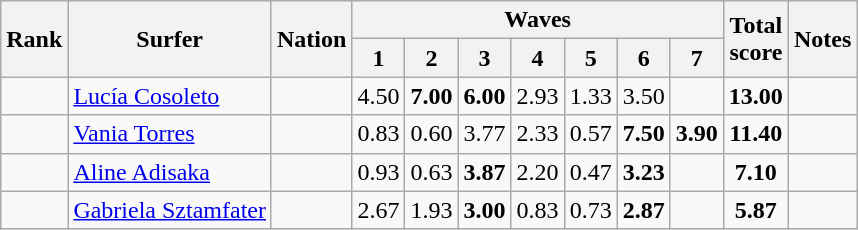<table class="wikitable sortable" style="text-align:center">
<tr>
<th rowspan=2>Rank</th>
<th rowspan=2>Surfer</th>
<th rowspan=2>Nation</th>
<th colspan=7>Waves</th>
<th rowspan=2>Total<br>score</th>
<th rowspan=2>Notes</th>
</tr>
<tr>
<th>1</th>
<th>2</th>
<th>3</th>
<th>4</th>
<th>5</th>
<th>6</th>
<th>7</th>
</tr>
<tr>
<td></td>
<td align=left><a href='#'>Lucía Cosoleto</a></td>
<td align=left></td>
<td>4.50</td>
<td><strong>7.00</strong></td>
<td><strong>6.00</strong></td>
<td>2.93</td>
<td>1.33</td>
<td>3.50</td>
<td></td>
<td><strong>13.00</strong></td>
<td></td>
</tr>
<tr>
<td></td>
<td align=left><a href='#'>Vania Torres</a></td>
<td align=left></td>
<td>0.83</td>
<td>0.60</td>
<td>3.77</td>
<td>2.33</td>
<td>0.57</td>
<td><strong>7.50</strong></td>
<td><strong>3.90</strong></td>
<td><strong>11.40</strong></td>
<td></td>
</tr>
<tr>
<td></td>
<td align=left><a href='#'>Aline Adisaka</a></td>
<td align=left></td>
<td>0.93</td>
<td>0.63</td>
<td><strong>3.87</strong></td>
<td>2.20</td>
<td>0.47</td>
<td><strong>3.23</strong></td>
<td></td>
<td><strong>7.10</strong></td>
<td></td>
</tr>
<tr>
<td></td>
<td align=left><a href='#'>Gabriela Sztamfater</a></td>
<td align=left></td>
<td>2.67</td>
<td>1.93</td>
<td><strong>3.00</strong></td>
<td>0.83</td>
<td>0.73</td>
<td><strong>2.87</strong></td>
<td></td>
<td><strong>5.87</strong></td>
<td></td>
</tr>
</table>
